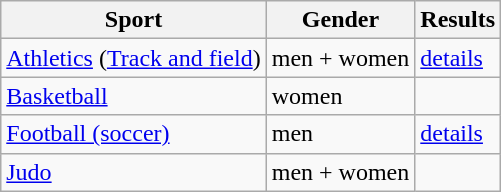<table class="wikitable">
<tr>
<th>Sport</th>
<th>Gender</th>
<th>Results</th>
</tr>
<tr>
<td><a href='#'>Athletics</a> (<a href='#'>Track and field</a>)</td>
<td>men + women</td>
<td><a href='#'>details</a></td>
</tr>
<tr>
<td><a href='#'>Basketball</a></td>
<td>women</td>
<td></td>
</tr>
<tr>
<td><a href='#'>Football (soccer)</a></td>
<td>men</td>
<td><a href='#'>details</a></td>
</tr>
<tr>
<td><a href='#'>Judo</a></td>
<td>men + women</td>
<td></td>
</tr>
</table>
